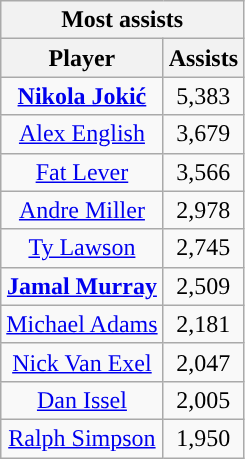<table class="wikitable sortable" style="text-align:center">
<tr>
<th colspan="2" style="text-align:center; ">Most assists</th>
</tr>
<tr>
<th style="text-align:center; ">Player</th>
<th style="text-align:center; ">Assists</th>
</tr>
<tr>
<td><strong><a href='#'>Nikola Jokić</a></strong></td>
<td>5,383</td>
</tr>
<tr>
<td><a href='#'>Alex English</a></td>
<td>3,679</td>
</tr>
<tr>
<td><a href='#'>Fat Lever</a></td>
<td>3,566</td>
</tr>
<tr>
<td><a href='#'>Andre Miller</a></td>
<td>2,978</td>
</tr>
<tr>
<td><a href='#'>Ty Lawson</a></td>
<td>2,745</td>
</tr>
<tr>
<td><strong><a href='#'>Jamal Murray</a></strong></td>
<td>2,509</td>
</tr>
<tr>
<td><a href='#'>Michael Adams</a></td>
<td>2,181</td>
</tr>
<tr>
<td><a href='#'>Nick Van Exel</a></td>
<td>2,047</td>
</tr>
<tr>
<td><a href='#'>Dan Issel</a></td>
<td>2,005</td>
</tr>
<tr>
<td><a href='#'>Ralph Simpson</a></td>
<td>1,950</td>
</tr>
</table>
